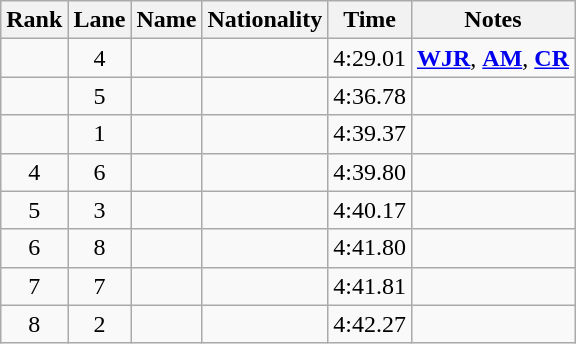<table class="wikitable sortable" style="text-align:center">
<tr>
<th>Rank</th>
<th>Lane</th>
<th>Name</th>
<th>Nationality</th>
<th>Time</th>
<th>Notes</th>
</tr>
<tr>
<td></td>
<td>4</td>
<td align="left"></td>
<td align="left"></td>
<td>4:29.01</td>
<td><strong><a href='#'>WJR</a></strong>, <strong><a href='#'>AM</a></strong>, <strong><a href='#'>CR</a></strong></td>
</tr>
<tr>
<td></td>
<td>5</td>
<td align="left"></td>
<td align="left"></td>
<td>4:36.78</td>
<td></td>
</tr>
<tr>
<td></td>
<td>1</td>
<td align="left"></td>
<td align="left"></td>
<td>4:39.37</td>
<td></td>
</tr>
<tr>
<td>4</td>
<td>6</td>
<td align="left"></td>
<td align="left"></td>
<td>4:39.80</td>
<td></td>
</tr>
<tr>
<td>5</td>
<td>3</td>
<td align="left"></td>
<td align="left"></td>
<td>4:40.17</td>
<td></td>
</tr>
<tr>
<td>6</td>
<td>8</td>
<td align="left"></td>
<td align="left"></td>
<td>4:41.80</td>
<td></td>
</tr>
<tr>
<td>7</td>
<td>7</td>
<td align="left"></td>
<td align="left"></td>
<td>4:41.81</td>
<td></td>
</tr>
<tr>
<td>8</td>
<td>2</td>
<td align="left"></td>
<td align="left"></td>
<td>4:42.27</td>
<td></td>
</tr>
</table>
